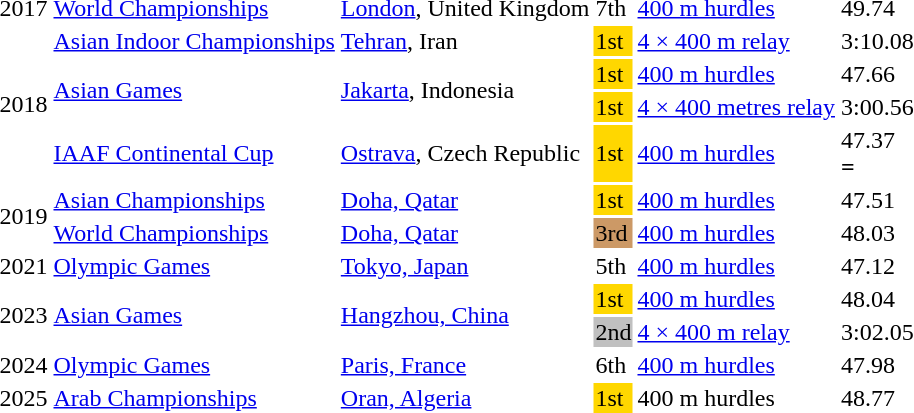<table>
<tr>
<td>2017</td>
<td><a href='#'>World Championships</a></td>
<td><a href='#'>London</a>, United Kingdom</td>
<td>7th</td>
<td><a href='#'>400 m hurdles</a></td>
<td>49.74</td>
</tr>
<tr>
<td rowspan=4>2018</td>
<td><a href='#'>Asian Indoor Championships</a></td>
<td><a href='#'>Tehran</a>, Iran</td>
<td bgcolor=gold>1st</td>
<td><a href='#'>4 × 400 m relay</a></td>
<td>3:10.08</td>
</tr>
<tr>
<td rowspan=2><a href='#'>Asian Games</a></td>
<td rowspan=2><a href='#'>Jakarta</a>, Indonesia</td>
<td bgcolor=gold>1st</td>
<td><a href='#'>400 m hurdles</a></td>
<td>47.66 <br><strong></strong></td>
</tr>
<tr>
<td bgcolor=gold>1st</td>
<td><a href='#'>4 × 400 metres relay</a></td>
<td>3:00.56 <br><strong></strong></td>
</tr>
<tr>
<td><a href='#'>IAAF Continental Cup</a></td>
<td><a href='#'>Ostrava</a>, Czech Republic</td>
<td bgcolor=gold>1st</td>
<td><a href='#'>400 m hurdles</a></td>
<td>47.37<br><strong>=</strong></td>
</tr>
<tr>
<td rowspan=2>2019</td>
<td><a href='#'>Asian Championships</a></td>
<td><a href='#'>Doha, Qatar</a></td>
<td bgcolor=gold>1st</td>
<td><a href='#'>400 m hurdles</a></td>
<td>47.51<br><strong></strong></td>
</tr>
<tr>
<td><a href='#'>World Championships</a></td>
<td><a href='#'>Doha, Qatar</a></td>
<td bgcolor=cc9966>3rd</td>
<td><a href='#'>400 m hurdles</a></td>
<td>48.03<br></td>
</tr>
<tr>
<td>2021</td>
<td><a href='#'>Olympic Games</a></td>
<td><a href='#'>Tokyo, Japan</a></td>
<td>5th</td>
<td><a href='#'>400 m hurdles</a></td>
<td>47.12</td>
</tr>
<tr>
<td rowspan=2>2023</td>
<td rowspan=2><a href='#'>Asian Games</a></td>
<td rowspan=2><a href='#'>Hangzhou, China</a></td>
<td bgcolor=gold>1st</td>
<td><a href='#'>400 m hurdles</a></td>
<td>48.04</td>
</tr>
<tr>
<td bgcolor=silver>2nd</td>
<td><a href='#'>4 × 400 m relay</a></td>
<td>3:02.05</td>
</tr>
<tr>
<td>2024</td>
<td><a href='#'>Olympic Games</a></td>
<td><a href='#'>Paris, France</a></td>
<td>6th</td>
<td><a href='#'>400 m hurdles</a></td>
<td>47.98</td>
</tr>
<tr>
<td>2025</td>
<td><a href='#'>Arab Championships</a></td>
<td><a href='#'>Oran, Algeria</a></td>
<td bgcolor=gold>1st</td>
<td>400 m hurdles</td>
<td>48.77</td>
</tr>
</table>
